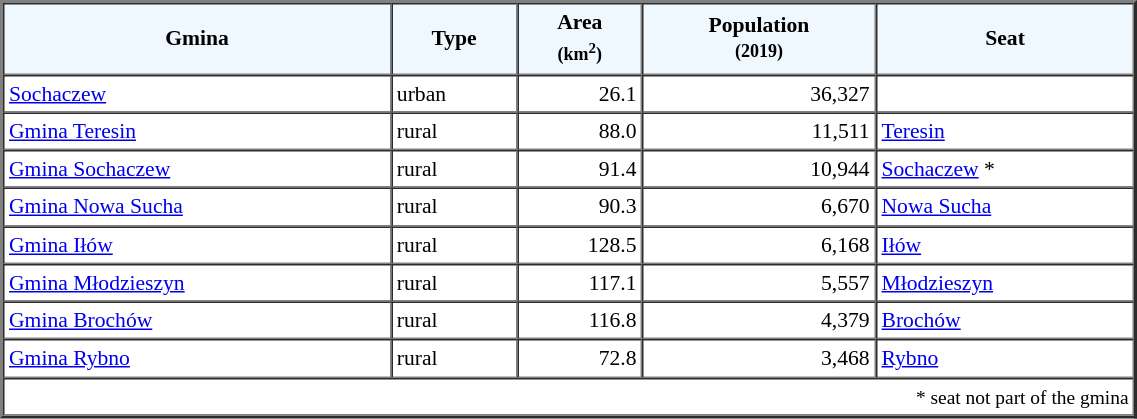<table width="60%" border="2" cellpadding="3" cellspacing="0" style="font-size:90%;line-height:120%;">
<tr bgcolor="F0F8FF">
<td style="text-align:center;"><strong>Gmina</strong></td>
<td style="text-align:center;"><strong>Type</strong></td>
<td style="text-align:center;"><strong>Area<br><small>(km<sup>2</sup>)</small></strong></td>
<td style="text-align:center;"><strong>Population<br><small>(2019)</small></strong></td>
<td style="text-align:center;"><strong>Seat</strong></td>
</tr>
<tr>
<td><a href='#'>Sochaczew</a></td>
<td>urban</td>
<td style="text-align:right;">26.1</td>
<td style="text-align:right;">36,327</td>
<td> </td>
</tr>
<tr>
<td><a href='#'>Gmina Teresin</a></td>
<td>rural</td>
<td style="text-align:right;">88.0</td>
<td style="text-align:right;">11,511</td>
<td><a href='#'>Teresin</a></td>
</tr>
<tr>
<td><a href='#'>Gmina Sochaczew</a></td>
<td>rural</td>
<td style="text-align:right;">91.4</td>
<td style="text-align:right;">10,944</td>
<td><a href='#'>Sochaczew</a> *</td>
</tr>
<tr>
<td><a href='#'>Gmina Nowa Sucha</a></td>
<td>rural</td>
<td style="text-align:right;">90.3</td>
<td style="text-align:right;">6,670</td>
<td><a href='#'>Nowa Sucha</a></td>
</tr>
<tr>
<td><a href='#'>Gmina Iłów</a></td>
<td>rural</td>
<td style="text-align:right;">128.5</td>
<td style="text-align:right;">6,168</td>
<td><a href='#'>Iłów</a></td>
</tr>
<tr>
<td><a href='#'>Gmina Młodzieszyn</a></td>
<td>rural</td>
<td style="text-align:right;">117.1</td>
<td style="text-align:right;">5,557</td>
<td><a href='#'>Młodzieszyn</a></td>
</tr>
<tr>
<td><a href='#'>Gmina Brochów</a></td>
<td>rural</td>
<td style="text-align:right;">116.8</td>
<td style="text-align:right;">4,379</td>
<td><a href='#'>Brochów</a></td>
</tr>
<tr>
<td><a href='#'>Gmina Rybno</a></td>
<td>rural</td>
<td style="text-align:right;">72.8</td>
<td style="text-align:right;">3,468</td>
<td><a href='#'>Rybno</a></td>
</tr>
<tr>
<td colspan=5 style="text-align:right;font-size:90%">* seat not part of the gmina</td>
</tr>
<tr>
</tr>
</table>
